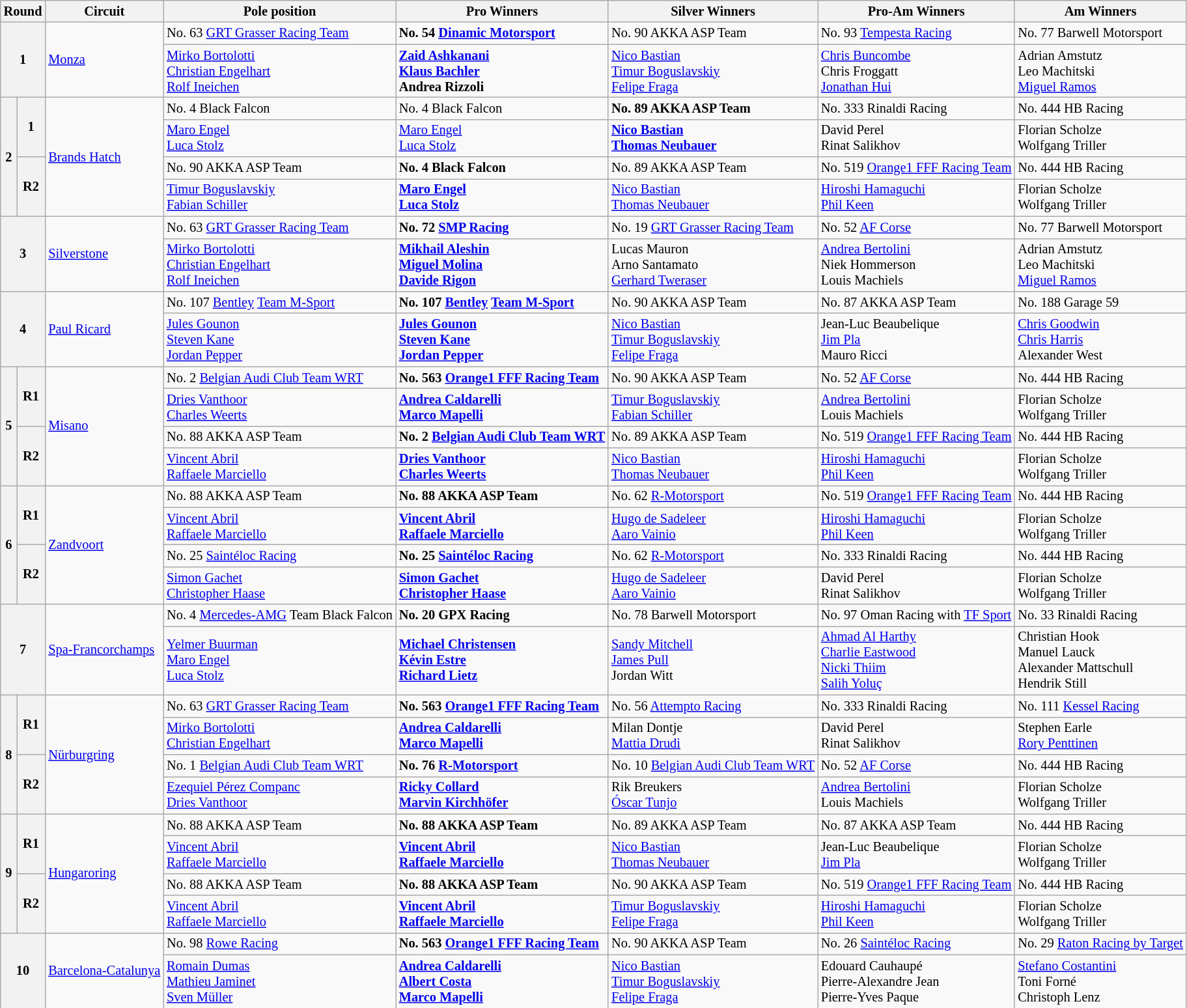<table class="wikitable" style="font-size: 85%;">
<tr>
<th colspan=2>Round</th>
<th>Circuit</th>
<th>Pole position</th>
<th>Pro Winners</th>
<th>Silver Winners</th>
<th>Pro-Am Winners</th>
<th>Am Winners</th>
</tr>
<tr>
<th rowspan=2 colspan=2>1</th>
<td rowspan=2> <a href='#'>Monza</a></td>
<td> No. 63 <a href='#'>GRT Grasser Racing Team</a></td>
<td> <strong>No. 54 <a href='#'>Dinamic Motorsport</a></strong></td>
<td> No. 90 AKKA ASP Team</td>
<td> No. 93 <a href='#'>Tempesta Racing</a></td>
<td> No. 77 Barwell Motorsport</td>
</tr>
<tr>
<td> <a href='#'>Mirko Bortolotti</a><br> <a href='#'>Christian Engelhart</a><br> <a href='#'>Rolf Ineichen</a></td>
<td> <strong><a href='#'>Zaid Ashkanani</a></strong><br> <strong><a href='#'>Klaus Bachler</a></strong><br> <strong>Andrea Rizzoli</strong></td>
<td> <a href='#'>Nico Bastian</a><br> <a href='#'>Timur Boguslavskiy</a><br> <a href='#'>Felipe Fraga</a></td>
<td> <a href='#'>Chris Buncombe</a><br> Chris Froggatt<br> <a href='#'>Jonathan Hui</a></td>
<td> Adrian Amstutz<br> Leo Machitski<br> <a href='#'>Miguel Ramos</a></td>
</tr>
<tr>
<th rowspan=4>2</th>
<th rowspan=2>1</th>
<td rowspan=4> <a href='#'>Brands Hatch</a></td>
<td> No. 4 Black Falcon</td>
<td> No. 4 Black Falcon</td>
<td> <strong>No. 89 AKKA ASP Team</strong></td>
<td> No. 333 Rinaldi Racing</td>
<td> No. 444 HB Racing</td>
</tr>
<tr>
<td> <a href='#'>Maro Engel</a><br> <a href='#'>Luca Stolz</a></td>
<td> <a href='#'>Maro Engel</a><br> <a href='#'>Luca Stolz</a></td>
<td> <strong><a href='#'>Nico Bastian</a></strong><br> <strong><a href='#'>Thomas Neubauer</a></strong></td>
<td> David Perel<br> Rinat Salikhov</td>
<td> Florian Scholze<br> Wolfgang Triller</td>
</tr>
<tr>
<th rowspan=2>R2</th>
<td> No. 90 AKKA ASP Team</td>
<td> <strong>No. 4 Black Falcon</strong></td>
<td> No. 89 AKKA ASP Team</td>
<td> No. 519 <a href='#'>Orange1 FFF Racing Team</a></td>
<td> No. 444 HB Racing</td>
</tr>
<tr>
<td> <a href='#'>Timur Boguslavskiy</a><br> <a href='#'>Fabian Schiller</a></td>
<td> <strong><a href='#'>Maro Engel</a></strong><br> <strong><a href='#'>Luca Stolz</a></strong></td>
<td> <a href='#'>Nico Bastian</a><br> <a href='#'>Thomas Neubauer</a></td>
<td> <a href='#'>Hiroshi Hamaguchi</a><br> <a href='#'>Phil Keen</a></td>
<td> Florian Scholze<br> Wolfgang Triller</td>
</tr>
<tr>
<th rowspan=2 colspan=2>3</th>
<td rowspan=2> <a href='#'>Silverstone</a></td>
<td> No. 63 <a href='#'>GRT Grasser Racing Team</a></td>
<td><strong> No. 72 <a href='#'>SMP Racing</a></strong></td>
<td> No. 19 <a href='#'>GRT Grasser Racing Team</a></td>
<td> No. 52 <a href='#'>AF Corse</a></td>
<td> No. 77 Barwell Motorsport</td>
</tr>
<tr>
<td> <a href='#'>Mirko Bortolotti</a><br> <a href='#'>Christian Engelhart</a><br> <a href='#'>Rolf Ineichen</a></td>
<td><strong> <a href='#'>Mikhail Aleshin</a><br> <a href='#'>Miguel Molina</a><br> <a href='#'>Davide Rigon</a></strong></td>
<td> Lucas Mauron<br> Arno Santamato<br> <a href='#'>Gerhard Tweraser</a></td>
<td> <a href='#'>Andrea Bertolini</a><br> Niek Hommerson<br> Louis Machiels</td>
<td> Adrian Amstutz<br> Leo Machitski<br> <a href='#'>Miguel Ramos</a></td>
</tr>
<tr>
<th rowspan=2 colspan=2>4</th>
<td rowspan=2> <a href='#'>Paul Ricard</a></td>
<td> No. 107 <a href='#'>Bentley</a> <a href='#'>Team M-Sport</a></td>
<td><strong> No. 107 <a href='#'>Bentley</a> <a href='#'>Team M-Sport</a></strong></td>
<td> No. 90 AKKA ASP Team</td>
<td> No. 87 AKKA ASP Team</td>
<td> No. 188 Garage 59</td>
</tr>
<tr>
<td> <a href='#'>Jules Gounon</a><br> <a href='#'>Steven Kane</a><br> <a href='#'>Jordan Pepper</a></td>
<td><strong> <a href='#'>Jules Gounon</a><br> <a href='#'>Steven Kane</a><br> <a href='#'>Jordan Pepper</a></strong></td>
<td> <a href='#'>Nico Bastian</a><br> <a href='#'>Timur Boguslavskiy</a><br> <a href='#'>Felipe Fraga</a></td>
<td> Jean-Luc Beaubelique<br> <a href='#'>Jim Pla</a><br> Mauro Ricci</td>
<td> <a href='#'>Chris Goodwin</a><br> <a href='#'>Chris Harris</a><br> Alexander West</td>
</tr>
<tr>
<th rowspan=4>5</th>
<th rowspan=2>R1</th>
<td rowspan=4> <a href='#'>Misano</a></td>
<td> No. 2 <a href='#'>Belgian Audi Club Team WRT</a></td>
<td><strong> No. 563 <a href='#'>Orange1 FFF Racing Team</a></strong></td>
<td> No. 90 AKKA ASP Team</td>
<td> No. 52 <a href='#'>AF Corse</a></td>
<td> No. 444 HB Racing</td>
</tr>
<tr>
<td> <a href='#'>Dries Vanthoor</a><br> <a href='#'>Charles Weerts</a></td>
<td><strong> <a href='#'>Andrea Caldarelli</a><br> <a href='#'>Marco Mapelli</a></strong></td>
<td> <a href='#'>Timur Boguslavskiy</a><br> <a href='#'>Fabian Schiller</a></td>
<td> <a href='#'>Andrea Bertolini</a><br> Louis Machiels</td>
<td> Florian Scholze<br> Wolfgang Triller</td>
</tr>
<tr>
<th rowspan=2>R2</th>
<td> No. 88 AKKA ASP Team</td>
<td><strong> No. 2 <a href='#'>Belgian Audi Club Team WRT</a></strong></td>
<td> No. 89 AKKA ASP Team</td>
<td> No. 519 <a href='#'>Orange1 FFF Racing Team</a></td>
<td> No. 444 HB Racing</td>
</tr>
<tr>
<td> <a href='#'>Vincent Abril</a><br> <a href='#'>Raffaele Marciello</a></td>
<td><strong> <a href='#'>Dries Vanthoor</a><br> <a href='#'>Charles Weerts</a></strong></td>
<td> <a href='#'>Nico Bastian</a><br> <a href='#'>Thomas Neubauer</a></td>
<td> <a href='#'>Hiroshi Hamaguchi</a><br> <a href='#'>Phil Keen</a></td>
<td> Florian Scholze<br> Wolfgang Triller</td>
</tr>
<tr>
<th rowspan=4>6</th>
<th rowspan=2>R1</th>
<td rowspan=4> <a href='#'>Zandvoort</a></td>
<td> No. 88 AKKA ASP Team</td>
<td><strong> No. 88 AKKA ASP Team</strong></td>
<td> No. 62 <a href='#'>R-Motorsport</a></td>
<td> No. 519 <a href='#'>Orange1 FFF Racing Team</a></td>
<td> No. 444 HB Racing</td>
</tr>
<tr>
<td> <a href='#'>Vincent Abril</a><br> <a href='#'>Raffaele Marciello</a></td>
<td><strong> <a href='#'>Vincent Abril</a><br> <a href='#'>Raffaele Marciello</a></strong></td>
<td> <a href='#'>Hugo de Sadeleer</a><br> <a href='#'>Aaro Vainio</a></td>
<td> <a href='#'>Hiroshi Hamaguchi</a><br> <a href='#'>Phil Keen</a></td>
<td> Florian Scholze<br> Wolfgang Triller</td>
</tr>
<tr>
<th rowspan=2>R2</th>
<td> No. 25 <a href='#'>Saintéloc Racing</a></td>
<td><strong> No. 25 <a href='#'>Saintéloc Racing</a></strong></td>
<td> No. 62 <a href='#'>R-Motorsport</a></td>
<td> No. 333 Rinaldi Racing</td>
<td> No. 444 HB Racing</td>
</tr>
<tr>
<td> <a href='#'>Simon Gachet</a><br> <a href='#'>Christopher Haase</a></td>
<td><strong> <a href='#'>Simon Gachet</a><br> <a href='#'>Christopher Haase</a></strong></td>
<td> <a href='#'>Hugo de Sadeleer</a><br> <a href='#'>Aaro Vainio</a></td>
<td> David Perel<br> Rinat Salikhov</td>
<td> Florian Scholze<br> Wolfgang Triller</td>
</tr>
<tr>
<th rowspan=2 colspan=2>7</th>
<td rowspan=2> <a href='#'>Spa-Francorchamps</a></td>
<td> No. 4 <a href='#'>Mercedes-AMG</a> Team Black Falcon</td>
<td><strong> No. 20 GPX Racing</strong></td>
<td> No. 78 Barwell Motorsport</td>
<td> No. 97 Oman Racing with <a href='#'>TF Sport</a></td>
<td> No. 33 Rinaldi Racing</td>
</tr>
<tr>
<td> <a href='#'>Yelmer Buurman</a><br> <a href='#'>Maro Engel</a><br> <a href='#'>Luca Stolz</a></td>
<td><strong> <a href='#'>Michael Christensen</a><br> <a href='#'>Kévin Estre</a><br> <a href='#'>Richard Lietz</a></strong></td>
<td> <a href='#'>Sandy Mitchell</a><br> <a href='#'>James Pull</a><br> Jordan Witt</td>
<td> <a href='#'>Ahmad Al Harthy</a><br> <a href='#'>Charlie Eastwood</a><br> <a href='#'>Nicki Thiim</a><br> <a href='#'>Salih Yoluç</a></td>
<td> Christian Hook<br> Manuel Lauck<br> Alexander Mattschull<br> Hendrik Still</td>
</tr>
<tr>
<th rowspan=4>8</th>
<th rowspan=2>R1</th>
<td rowspan=4> <a href='#'>Nürburgring</a></td>
<td> No. 63 <a href='#'>GRT Grasser Racing Team</a></td>
<td><strong> No. 563 <a href='#'>Orange1 FFF Racing Team</a></strong></td>
<td> No. 56 <a href='#'>Attempto Racing</a></td>
<td> No. 333 Rinaldi Racing</td>
<td> No. 111 <a href='#'>Kessel Racing</a></td>
</tr>
<tr>
<td> <a href='#'>Mirko Bortolotti</a><br> <a href='#'>Christian Engelhart</a></td>
<td><strong> <a href='#'>Andrea Caldarelli</a><br> <a href='#'>Marco Mapelli</a></strong></td>
<td> Milan Dontje<br> <a href='#'>Mattia Drudi</a></td>
<td> David Perel<br> Rinat Salikhov</td>
<td> Stephen Earle<br> <a href='#'>Rory Penttinen</a></td>
</tr>
<tr>
<th rowspan=2>R2</th>
<td> No. 1 <a href='#'>Belgian Audi Club Team WRT</a></td>
<td><strong> No. 76 <a href='#'>R-Motorsport</a></strong></td>
<td> No. 10 <a href='#'>Belgian Audi Club Team WRT</a></td>
<td> No. 52 <a href='#'>AF Corse</a></td>
<td> No. 444 HB Racing</td>
</tr>
<tr>
<td> <a href='#'>Ezequiel Pérez Companc</a><br> <a href='#'>Dries Vanthoor</a></td>
<td><strong> <a href='#'>Ricky Collard</a><br> <a href='#'>Marvin Kirchhöfer</a></strong></td>
<td> Rik Breukers<br> <a href='#'>Óscar Tunjo</a></td>
<td> <a href='#'>Andrea Bertolini</a><br> Louis Machiels</td>
<td> Florian Scholze<br> Wolfgang Triller</td>
</tr>
<tr>
<th rowspan=4>9</th>
<th rowspan=2>R1</th>
<td rowspan=4> <a href='#'>Hungaroring</a></td>
<td> No. 88 AKKA ASP Team</td>
<td><strong> No. 88 AKKA ASP Team</strong></td>
<td> No. 89 AKKA ASP Team</td>
<td> No. 87 AKKA ASP Team</td>
<td> No. 444 HB Racing</td>
</tr>
<tr>
<td> <a href='#'>Vincent Abril</a><br> <a href='#'>Raffaele Marciello</a></td>
<td><strong> <a href='#'>Vincent Abril</a><br> <a href='#'>Raffaele Marciello</a></strong></td>
<td> <a href='#'>Nico Bastian</a><br> <a href='#'>Thomas Neubauer</a></td>
<td> Jean-Luc Beaubelique<br> <a href='#'>Jim Pla</a></td>
<td> Florian Scholze<br> Wolfgang Triller</td>
</tr>
<tr>
<th rowspan=2>R2</th>
<td> No. 88 AKKA ASP Team</td>
<td><strong> No. 88 AKKA ASP Team</strong></td>
<td> No. 90 AKKA ASP Team</td>
<td> No. 519 <a href='#'>Orange1 FFF Racing Team</a></td>
<td> No. 444 HB Racing</td>
</tr>
<tr>
<td> <a href='#'>Vincent Abril</a><br> <a href='#'>Raffaele Marciello</a></td>
<td><strong> <a href='#'>Vincent Abril</a><br> <a href='#'>Raffaele Marciello</a></strong></td>
<td> <a href='#'>Timur Boguslavskiy</a><br> <a href='#'>Felipe Fraga</a></td>
<td> <a href='#'>Hiroshi Hamaguchi</a><br> <a href='#'>Phil Keen</a></td>
<td> Florian Scholze<br> Wolfgang Triller</td>
</tr>
<tr>
<th rowspan=2 colspan=2>10</th>
<td rowspan=2> <a href='#'>Barcelona-Catalunya</a></td>
<td> No. 98 <a href='#'>Rowe Racing</a></td>
<td><strong> No. 563 <a href='#'>Orange1 FFF Racing Team</a></strong></td>
<td> No. 90 AKKA ASP Team</td>
<td> No. 26 <a href='#'>Saintéloc Racing</a></td>
<td> No. 29 <a href='#'>Raton Racing by Target</a></td>
</tr>
<tr>
<td> <a href='#'>Romain Dumas</a><br> <a href='#'>Mathieu Jaminet</a><br> <a href='#'>Sven Müller</a></td>
<td><strong> <a href='#'>Andrea Caldarelli</a><br> <a href='#'>Albert Costa</a><br> <a href='#'>Marco Mapelli</a></strong></td>
<td> <a href='#'>Nico Bastian</a><br> <a href='#'>Timur Boguslavskiy</a><br> <a href='#'>Felipe Fraga</a></td>
<td> Edouard Cauhaupé<br> Pierre-Alexandre Jean<br> Pierre-Yves Paque</td>
<td> <a href='#'>Stefano Costantini</a><br> Toni Forné<br> Christoph Lenz</td>
</tr>
</table>
